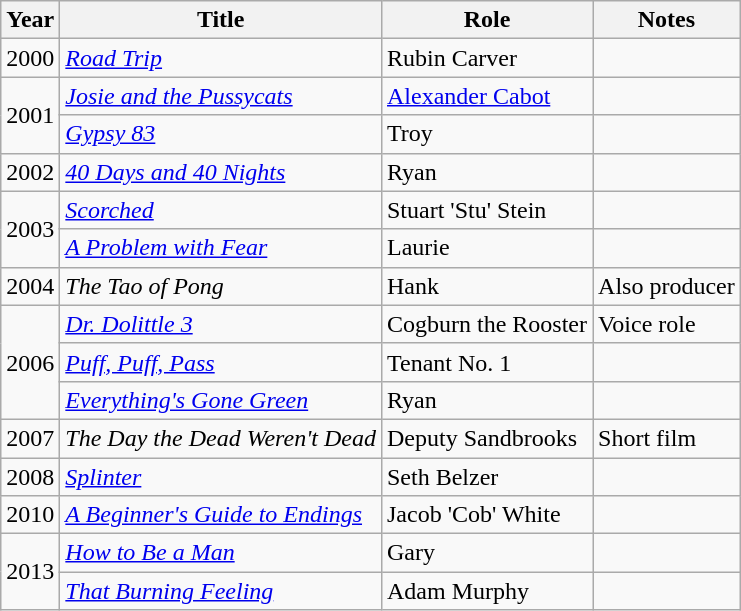<table class="wikitable sortable">
<tr>
<th>Year</th>
<th>Title</th>
<th>Role</th>
<th>Notes</th>
</tr>
<tr>
<td>2000</td>
<td><em><a href='#'>Road Trip</a></em></td>
<td>Rubin Carver</td>
<td></td>
</tr>
<tr>
<td rowspan="2">2001</td>
<td><em><a href='#'>Josie and the Pussycats</a></em></td>
<td><a href='#'>Alexander Cabot</a></td>
<td></td>
</tr>
<tr>
<td><em><a href='#'>Gypsy 83</a></em></td>
<td>Troy</td>
<td></td>
</tr>
<tr>
<td>2002</td>
<td><em><a href='#'>40 Days and 40 Nights</a></em></td>
<td>Ryan</td>
<td></td>
</tr>
<tr>
<td rowspan="2">2003</td>
<td><em><a href='#'>Scorched</a></em></td>
<td>Stuart 'Stu' Stein</td>
<td></td>
</tr>
<tr>
<td data-sort-value="Problem with Fear, A"><em><a href='#'>A Problem with Fear</a></em></td>
<td>Laurie</td>
<td></td>
</tr>
<tr>
<td>2004</td>
<td data-sort-value="Tao of Pong, The"><em>The Tao of Pong</em></td>
<td>Hank</td>
<td>Also producer</td>
</tr>
<tr>
<td rowspan="3">2006</td>
<td><em><a href='#'>Dr. Dolittle 3</a></em></td>
<td>Cogburn the Rooster</td>
<td>Voice role</td>
</tr>
<tr>
<td><em><a href='#'>Puff, Puff, Pass</a></em></td>
<td>Tenant No. 1</td>
<td></td>
</tr>
<tr>
<td><em><a href='#'>Everything's Gone Green</a></em></td>
<td>Ryan</td>
<td></td>
</tr>
<tr>
<td>2007</td>
<td data-sort-value="Day the Dead Weren't Dead, The"><em>The Day the Dead Weren't Dead</em></td>
<td>Deputy Sandbrooks</td>
<td>Short film</td>
</tr>
<tr>
<td>2008</td>
<td><em><a href='#'>Splinter</a></em></td>
<td>Seth Belzer</td>
<td></td>
</tr>
<tr>
<td>2010</td>
<td data-sort-value="Beginner's Guide to Endings, A"><em><a href='#'>A Beginner's Guide to Endings</a></em></td>
<td>Jacob 'Cob' White</td>
<td></td>
</tr>
<tr>
<td rowspan="2">2013</td>
<td><em><a href='#'>How to Be a Man</a></em></td>
<td>Gary</td>
<td></td>
</tr>
<tr>
<td><em><a href='#'>That Burning Feeling</a></em></td>
<td>Adam Murphy</td>
<td></td>
</tr>
</table>
